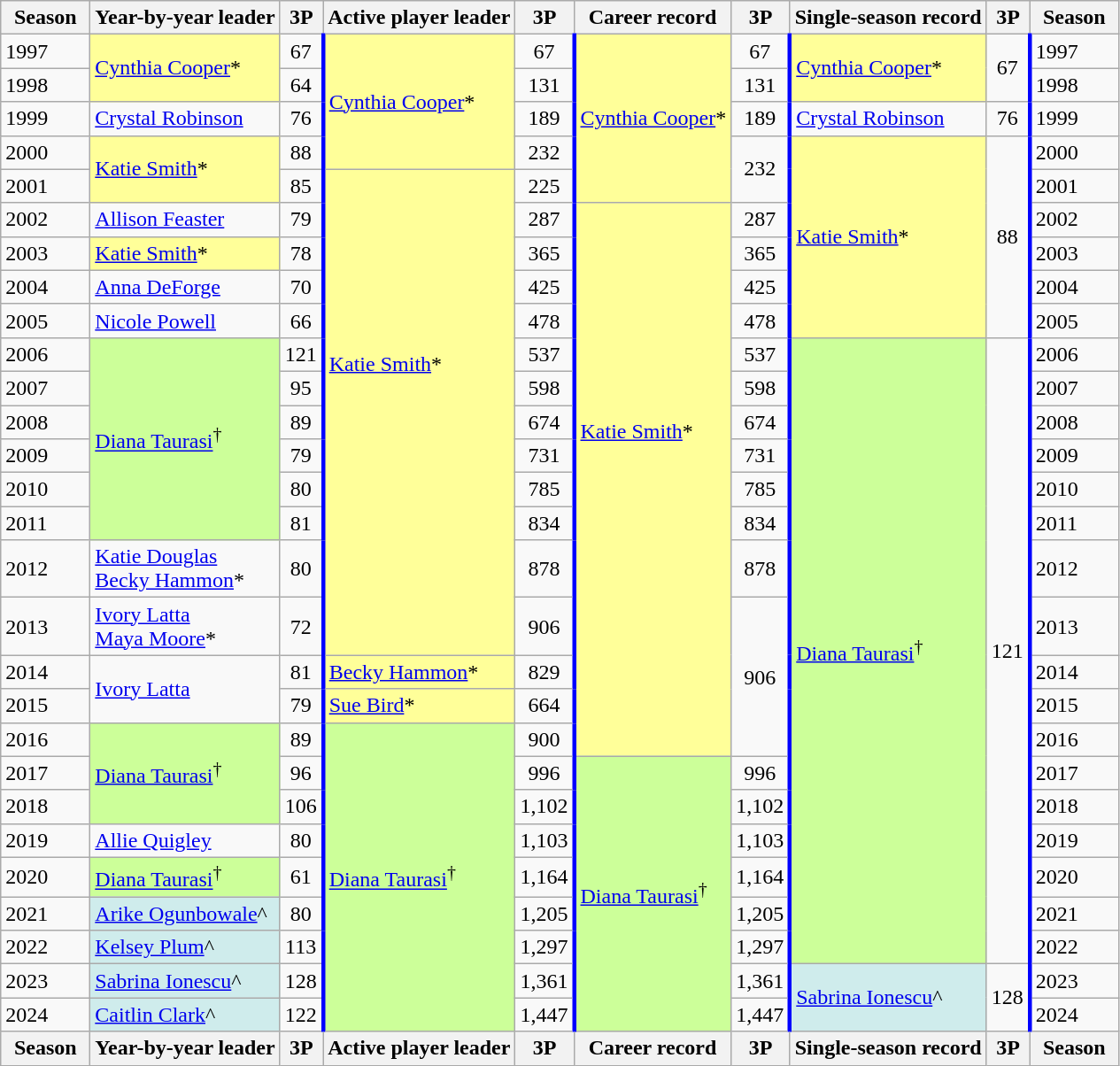<table class="wikitable">
<tr>
<th width=8%>Season</th>
<th>Year-by-year leader</th>
<th>3P</th>
<th>Active player leader</th>
<th>3P</th>
<th>Career record</th>
<th>3P</th>
<th>Single-season record</th>
<th>3P</th>
<th width=8%>Season</th>
</tr>
<tr>
<td>1997</td>
<td rowspan=2 bgcolor="#FFFF99"><a href='#'>Cynthia Cooper</a>*</td>
<td style="text-align:center; border-right: solid blue">67</td>
<td rowspan=4 bgcolor="#FFFF99"><a href='#'>Cynthia Cooper</a>*</td>
<td style="text-align:center; border-right: solid blue">67</td>
<td rowspan=5 bgcolor="#FFFF99"><a href='#'>Cynthia Cooper</a>*</td>
<td style="text-align:center; border-right: solid blue">67</td>
<td rowspan=2 bgcolor="#FFFF99"><a href='#'>Cynthia Cooper</a>*</td>
<td rowspan=2 style="text-align:center; border-right: solid blue">67</td>
<td>1997</td>
</tr>
<tr>
<td>1998</td>
<td style="text-align:center; border-right: solid blue">64</td>
<td style="text-align:center; border-right: solid blue">131</td>
<td style="text-align:center; border-right: solid blue">131</td>
<td>1998</td>
</tr>
<tr>
<td>1999</td>
<td><a href='#'>Crystal Robinson</a></td>
<td style="text-align:center; border-right: solid blue">76</td>
<td style="text-align:center; border-right: solid blue">189</td>
<td style="text-align:center; border-right: solid blue">189</td>
<td><a href='#'>Crystal Robinson</a></td>
<td style="text-align:center; border-right: solid blue">76</td>
<td>1999</td>
</tr>
<tr>
<td>2000</td>
<td rowspan=2 bgcolor="#FFFF99"><a href='#'>Katie Smith</a>*</td>
<td style="text-align:center; border-right: solid blue">88</td>
<td style="text-align:center; border-right: solid blue">232</td>
<td style="text-align:center; border-right: solid blue" rowspan=2>232</td>
<td rowspan=6 bgcolor="#FFFF99"><a href='#'>Katie Smith</a>*</td>
<td rowspan=6 style="text-align:center; border-right: solid blue">88</td>
<td>2000</td>
</tr>
<tr>
<td>2001</td>
<td style="text-align:center; border-right: solid blue">85</td>
<td rowspan=13 bgcolor="#FFFF99"><a href='#'>Katie Smith</a>*<br><br><br><br><br></td>
<td style="text-align:center; border-right: solid blue">225</td>
<td>2001</td>
</tr>
<tr>
<td>2002</td>
<td><a href='#'>Allison Feaster</a></td>
<td style="text-align:center; border-right: solid blue">79</td>
<td style="text-align:center; border-right: solid blue">287</td>
<td rowspan=15 bgcolor="#FFFF99"><a href='#'>Katie Smith</a>*<br><br><br><br><br></td>
<td style="text-align:center; border-right: solid blue">287</td>
<td>2002</td>
</tr>
<tr>
<td>2003</td>
<td bgcolor="#FFFF99"><a href='#'>Katie Smith</a>*</td>
<td style="text-align:center; border-right: solid blue">78</td>
<td style="text-align:center; border-right: solid blue">365</td>
<td style="text-align:center; border-right: solid blue">365</td>
<td>2003</td>
</tr>
<tr>
<td>2004</td>
<td><a href='#'>Anna DeForge</a></td>
<td style="text-align:center; border-right: solid blue">70</td>
<td style="text-align:center; border-right: solid blue">425</td>
<td style="text-align:center; border-right: solid blue">425</td>
<td>2004</td>
</tr>
<tr>
<td>2005</td>
<td><a href='#'>Nicole Powell</a></td>
<td style="text-align:center; border-right: solid blue">66</td>
<td style="text-align:center; border-right: solid blue">478</td>
<td style="text-align:center; border-right: solid blue">478</td>
<td>2005</td>
</tr>
<tr>
<td>2006</td>
<td rowspan=6 bgcolor="#CCFF99"><a href='#'>Diana Taurasi</a><sup>†</sup></td>
<td style="text-align:center; border-right: solid blue">121</td>
<td style="text-align:center; border-right: solid blue">537</td>
<td style="text-align:center; border-right: solid blue">537</td>
<td rowspan=17 bgcolor="#CCFF99"><a href='#'>Diana Taurasi</a><sup>†</sup></td>
<td rowspan=17 style="text-align:center; border-right: solid blue">121</td>
<td>2006</td>
</tr>
<tr>
<td>2007</td>
<td style="text-align:center; border-right: solid blue">95</td>
<td style="text-align:center; border-right: solid blue">598</td>
<td style="text-align:center; border-right: solid blue">598</td>
<td>2007</td>
</tr>
<tr>
<td>2008</td>
<td style="text-align:center; border-right: solid blue">89</td>
<td style="text-align:center; border-right: solid blue">674</td>
<td style="text-align:center; border-right: solid blue">674</td>
<td>2008</td>
</tr>
<tr>
<td>2009</td>
<td style="text-align:center; border-right: solid blue">79</td>
<td style="text-align:center; border-right: solid blue">731</td>
<td style="text-align:center; border-right: solid blue">731</td>
<td>2009</td>
</tr>
<tr>
<td>2010</td>
<td style="text-align:center; border-right: solid blue">80</td>
<td style="text-align:center; border-right: solid blue">785</td>
<td style="text-align:center; border-right: solid blue">785</td>
<td>2010</td>
</tr>
<tr>
<td>2011</td>
<td style="text-align:center; border-right: solid blue">81</td>
<td style="text-align:center; border-right: solid blue">834</td>
<td style="text-align:center; border-right: solid blue">834</td>
<td>2011</td>
</tr>
<tr>
<td>2012</td>
<td><a href='#'>Katie Douglas</a><div><a href='#'>Becky Hammon</a>*</div></td>
<td style="text-align:center; border-right: solid blue">80</td>
<td style="text-align:center; border-right: solid blue">878</td>
<td style="text-align:center; border-right: solid blue">878</td>
<td>2012</td>
</tr>
<tr>
<td>2013</td>
<td><a href='#'>Ivory Latta</a><div><a href='#'>Maya Moore</a>*</div></td>
<td style="text-align:center; border-right: solid blue">72</td>
<td style="text-align:center; border-right: solid blue">906</td>
<td rowspan=4 style="text-align:center; border-right: solid blue">906</td>
<td>2013</td>
</tr>
<tr>
<td>2014</td>
<td rowspan=2><a href='#'>Ivory Latta</a></td>
<td style="text-align:center; border-right: solid blue">81</td>
<td bgcolor="#FFFF99"><a href='#'>Becky Hammon</a>*</td>
<td style="text-align:center; border-right: solid blue">829</td>
<td>2014</td>
</tr>
<tr>
<td>2015</td>
<td style="text-align:center; border-right: solid blue">79</td>
<td bgcolor="#FFFF99"><a href='#'>Sue Bird</a>*</td>
<td style="text-align:center; border-right: solid blue">664</td>
<td>2015</td>
</tr>
<tr>
<td>2016</td>
<td rowspan=3 bgcolor="#CCFF99"><a href='#'>Diana Taurasi</a><sup>†</sup></td>
<td style="text-align:center; border-right: solid blue">89</td>
<td rowspan=9 bgcolor="#CCFF99"><a href='#'>Diana Taurasi</a><sup>†</sup></td>
<td style="text-align:center; border-right: solid blue">900</td>
<td>2016</td>
</tr>
<tr>
<td>2017</td>
<td style="text-align:center; border-right: solid blue">96</td>
<td style="text-align:center; border-right: solid blue">996</td>
<td rowspan=8 bgcolor="#CCFF99"><a href='#'>Diana Taurasi</a><sup>†</sup></td>
<td style="text-align:center; border-right: solid blue">996</td>
<td>2017</td>
</tr>
<tr>
<td>2018</td>
<td style="text-align:center; border-right: solid blue">106</td>
<td style="text-align:center; border-right: solid blue">1,102</td>
<td style="text-align:center; border-right: solid blue">1,102</td>
<td>2018</td>
</tr>
<tr>
<td>2019</td>
<td><a href='#'>Allie Quigley</a></td>
<td style="text-align:center; border-right: solid blue">80</td>
<td style="text-align:center; border-right: solid blue">1,103</td>
<td style="text-align:center; border-right: solid blue">1,103</td>
<td>2019</td>
</tr>
<tr>
<td>2020</td>
<td bgcolor="#CCFF99"><a href='#'>Diana Taurasi</a><sup>†</sup></td>
<td style="text-align:center; border-right: solid blue">61</td>
<td style="text-align:center; border-right: solid blue">1,164</td>
<td style="text-align:center; border-right: solid blue">1,164</td>
<td>2020</td>
</tr>
<tr>
<td>2021</td>
<td bgcolor="#CFECEC"><a href='#'>Arike Ogunbowale</a>^</td>
<td style="text-align:center; border-right: solid blue">80</td>
<td style="text-align:center; border-right: solid blue">1,205</td>
<td style="text-align:center; border-right: solid blue">1,205</td>
<td>2021</td>
</tr>
<tr>
<td>2022</td>
<td bgcolor="#CFECEC"><a href='#'>Kelsey Plum</a>^</td>
<td style="text-align:center; border-right: solid blue">113</td>
<td style="text-align:center; border-right: solid blue">1,297</td>
<td style="text-align:center; border-right: solid blue">1,297</td>
<td>2022</td>
</tr>
<tr>
<td>2023</td>
<td bgcolor="#CFECEC"><a href='#'>Sabrina Ionescu</a>^</td>
<td style="text-align:center; border-right: solid blue">128</td>
<td style="text-align:center; border-right: solid blue">1,361</td>
<td style="text-align:center; border-right: solid blue">1,361</td>
<td rowspan=2 bgcolor="#CFECEC"><a href='#'>Sabrina Ionescu</a>^</td>
<td rowspan=2 style="text-align:center; border-right: solid blue">128</td>
<td>2023</td>
</tr>
<tr>
<td>2024</td>
<td bgcolor="#CFECEC"><a href='#'>Caitlin Clark</a>^</td>
<td style="text-align:center; border-right: solid blue">122</td>
<td style="text-align:center; border-right: solid blue">1,447</td>
<td style="text-align:center; border-right: solid blue">1,447</td>
<td>2024</td>
</tr>
<tr>
<th>Season</th>
<th>Year-by-year leader</th>
<th>3P</th>
<th>Active player leader</th>
<th>3P</th>
<th>Career record</th>
<th>3P</th>
<th>Single-season record</th>
<th>3P</th>
<th>Season</th>
</tr>
</table>
